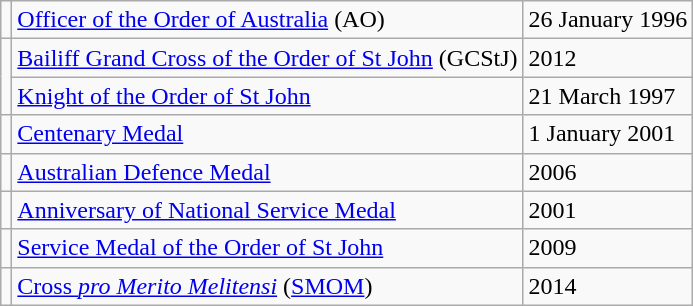<table class="wikitable">
<tr>
<td></td>
<td><a href='#'>Officer of the Order of Australia</a> (AO)</td>
<td>26 January 1996</td>
</tr>
<tr>
<td rowspan=2></td>
<td><a href='#'>Bailiff Grand Cross of the Order of St John</a> (GCStJ)</td>
<td>2012</td>
</tr>
<tr>
<td><a href='#'>Knight of the Order of St John</a></td>
<td>21 March 1997</td>
</tr>
<tr>
<td></td>
<td><a href='#'>Centenary Medal</a></td>
<td>1 January 2001</td>
</tr>
<tr>
<td></td>
<td><a href='#'>Australian Defence Medal</a></td>
<td>2006</td>
</tr>
<tr>
<td></td>
<td><a href='#'> Anniversary of National Service Medal</a></td>
<td>2001</td>
</tr>
<tr>
<td></td>
<td><a href='#'>Service Medal of the Order of St John</a></td>
<td>2009</td>
</tr>
<tr>
<td></td>
<td><a href='#'>Cross <em>pro Merito Melitensi</em></a> (<a href='#'>SMOM</a>)</td>
<td>2014</td>
</tr>
</table>
